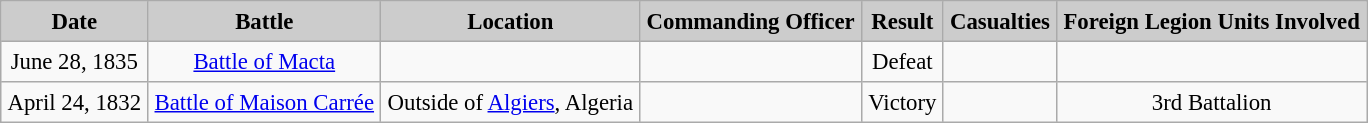<table class="sorttable" border="1" cellpadding="4" cellspacing="1" style="margin: 1em 1em 1em 0; background: #f9f9f9; border: 1px #aaa solid; text-align:center; border-collapse: collapse; font-size: 95%;">
<tr style="background:#cccccc">
<td><strong>Date</strong></td>
<td><strong>Battle</strong></td>
<td><strong>Location</strong></td>
<td><strong>Commanding Officer</strong></td>
<td><strong>Result</strong></td>
<td><strong>Casualties</strong></td>
<td><strong>Foreign Legion Units Involved</strong></td>
</tr>
<tr>
<td>June 28, 1835</td>
<td><a href='#'>Battle of Macta</a></td>
<td></td>
<td></td>
<td>Defeat</td>
<td></td>
<td></td>
</tr>
<tr>
<td>April 24, 1832</td>
<td><a href='#'>Battle of Maison Carrée</a></td>
<td>Outside of <a href='#'>Algiers</a>, Algeria</td>
<td></td>
<td>Victory</td>
<td></td>
<td>3rd Battalion</td>
</tr>
</table>
